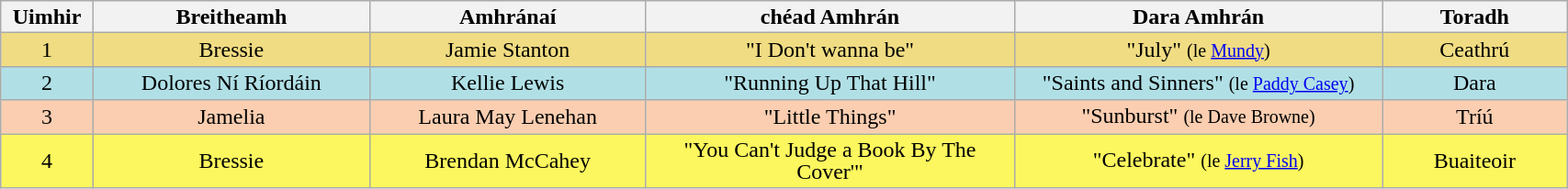<table class="wikitable" style="text-align:center; line-height:16px; width:90%;">
<tr>
<th scope="col" width="05%">Uimhir</th>
<th scope="col" width="15%">Breitheamh</th>
<th scope="col" width="15%">Amhránaí</th>
<th scope="col" width="20%">chéad Amhrán</th>
<th scope="col" width="20%">Dara Amhrán</th>
<th scope="col" width="10%">Toradh</th>
</tr>
<tr style="background:#F0DC82;">
<td>1</td>
<td>Bressie</td>
<td>Jamie Stanton</td>
<td>"I Don't wanna be"</td>
<td>"July" <small>(le <a href='#'>Mundy</a>)</small></td>
<td>Ceathrú</td>
</tr>
<tr style="background:#B0E0E6;">
<td>2</td>
<td>Dolores Ní Ríordáin</td>
<td>Kellie Lewis</td>
<td>"Running Up That Hill"</td>
<td>"Saints and Sinners" <small>(le <a href='#'>Paddy Casey</a>)</small></td>
<td>Dara</td>
</tr>
<tr style="background:#FBCEB1;">
<td>3</td>
<td>Jamelia</td>
<td>Laura May Lenehan</td>
<td>"Little Things"</td>
<td>"Sunburst" <small> (le Dave Browne)</small></td>
<td>Tríú</td>
</tr>
<tr style="background:#FCF75E;">
<td>4</td>
<td>Bressie</td>
<td>Brendan McCahey</td>
<td>"You Can't Judge a Book By The Cover'"</td>
<td>"Celebrate" <small>(le <a href='#'>Jerry Fish</a>)</small></td>
<td>Buaiteoir</td>
</tr>
</table>
